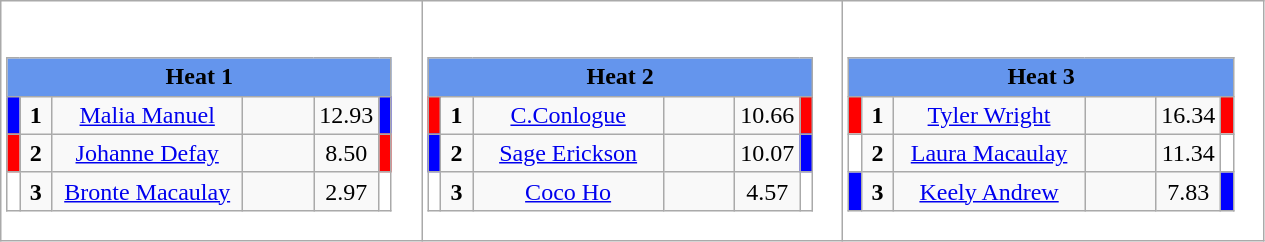<table class="wikitable" style="background:#fff;">
<tr>
<td><div><br><table class="wikitable">
<tr>
<td colspan="6"  style="text-align:center; background:#6495ed;"><strong>Heat 1</strong></td>
</tr>
<tr>
<td style="width:01px; background: #00f;"></td>
<td style="width:14px; text-align:center;"><strong>1</strong></td>
<td style="width:120px; text-align:center;"><a href='#'>Malia Manuel</a></td>
<td style="width:40px; text-align:center;"></td>
<td style="width:20px; text-align:center;">12.93</td>
<td style="width:01px; background: #00f;"></td>
</tr>
<tr>
<td style="width:01px; background: #f00;"></td>
<td style="width:14px; text-align:center;"><strong>2</strong></td>
<td style="width:120px; text-align:center;"><a href='#'>Johanne Defay</a></td>
<td style="width:40px; text-align:center;"></td>
<td style="width:20px; text-align:center;">8.50</td>
<td style="width:01px; background: #f00;"></td>
</tr>
<tr>
<td style="width:01px; background: #fff;"></td>
<td style="width:14px; text-align:center;"><strong>3</strong></td>
<td style="width:120px; text-align:center;"><a href='#'>Bronte Macaulay</a></td>
<td style="width:40px; text-align:center;"></td>
<td style="width:20px; text-align:center;">2.97</td>
<td style="width:01px; background: #fff;"></td>
</tr>
</table>
</div></td>
<td><div><br><table class="wikitable">
<tr>
<td colspan="6"  style="text-align:center; background:#6495ed;"><strong>Heat 2</strong></td>
</tr>
<tr>
<td style="width:01px; background: #f00;"></td>
<td style="width:14px; text-align:center;"><strong>1</strong></td>
<td style="width:120px; text-align:center;"><a href='#'>C.Conlogue</a></td>
<td style="width:40px; text-align:center;"></td>
<td style="width:20px; text-align:center;">10.66</td>
<td style="width:01px; background: #f00;"></td>
</tr>
<tr>
<td style="width:01px; background: #00f;"></td>
<td style="width:14px; text-align:center;"><strong>2</strong></td>
<td style="width:120px; text-align:center;"><a href='#'>Sage Erickson</a></td>
<td style="width:40px; text-align:center;"></td>
<td style="width:20px; text-align:center;">10.07</td>
<td style="width:01px; background: #00f;"></td>
</tr>
<tr>
<td style="width:01px; background: #fff;"></td>
<td style="width:14px; text-align:center;"><strong>3</strong></td>
<td style="width:120px; text-align:center;"><a href='#'>Coco Ho</a></td>
<td style="width:40px; text-align:center;"></td>
<td style="width:20px; text-align:center;">4.57</td>
<td style="width:01px; background: #fff;"></td>
</tr>
</table>
</div></td>
<td><div><br><table class="wikitable">
<tr>
<td colspan="6"  style="text-align:center; background:#6495ed;"><strong>Heat 3</strong></td>
</tr>
<tr>
<td style="width:01px; background: #f00;"></td>
<td style="width:14px; text-align:center;"><strong>1</strong></td>
<td style="width:120px; text-align:center;"><a href='#'>Tyler Wright</a></td>
<td style="width:40px; text-align:center;"></td>
<td style="width:20px; text-align:center;">16.34</td>
<td style="width:01px; background: #f00;"></td>
</tr>
<tr>
<td style="width:01px; background: #fff;"></td>
<td style="width:14px; text-align:center;"><strong>2</strong></td>
<td style="width:120px; text-align:center;"><a href='#'>Laura Macaulay</a></td>
<td style="width:40px; text-align:center;"></td>
<td style="width:20px; text-align:center;">11.34</td>
<td style="width:01px; background: #fff;"></td>
</tr>
<tr>
<td style="width:01px; background: #00f;"></td>
<td style="width:14px; text-align:center;"><strong>3</strong></td>
<td style="width:120px; text-align:center;"><a href='#'>Keely Andrew</a></td>
<td style="width:40px; text-align:center;"></td>
<td style="width:20px; text-align:center;">7.83</td>
<td style="width:01px; background: #00f;"></td>
</tr>
</table>
</div></td>
</tr>
</table>
